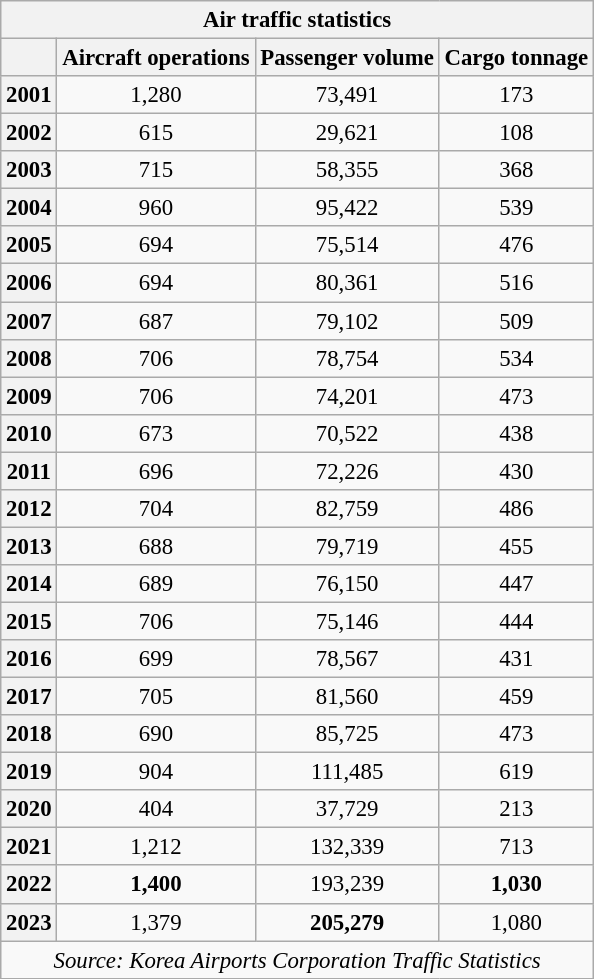<table class="wikitable sortable"; style="text-align: center; font-size: 95%">
<tr>
<th colspan="4">Air traffic statistics</th>
</tr>
<tr>
<th></th>
<th>Aircraft operations</th>
<th>Passenger volume</th>
<th>Cargo tonnage</th>
</tr>
<tr>
<th>2001</th>
<td>1,280</td>
<td>73,491</td>
<td>173</td>
</tr>
<tr>
<th>2002</th>
<td>615</td>
<td>29,621</td>
<td>108</td>
</tr>
<tr>
<th>2003</th>
<td>715</td>
<td>58,355</td>
<td>368</td>
</tr>
<tr>
<th>2004</th>
<td>960</td>
<td>95,422</td>
<td>539</td>
</tr>
<tr>
<th>2005</th>
<td>694</td>
<td>75,514</td>
<td>476</td>
</tr>
<tr>
<th>2006</th>
<td>694</td>
<td>80,361</td>
<td>516</td>
</tr>
<tr>
<th>2007</th>
<td>687</td>
<td>79,102</td>
<td>509</td>
</tr>
<tr>
<th>2008</th>
<td>706</td>
<td>78,754</td>
<td>534</td>
</tr>
<tr>
<th>2009</th>
<td>706</td>
<td>74,201</td>
<td>473</td>
</tr>
<tr>
<th>2010</th>
<td>673</td>
<td>70,522</td>
<td>438</td>
</tr>
<tr>
<th>2011</th>
<td>696</td>
<td>72,226</td>
<td>430</td>
</tr>
<tr>
<th>2012</th>
<td>704</td>
<td>82,759</td>
<td>486</td>
</tr>
<tr>
<th>2013</th>
<td>688</td>
<td>79,719</td>
<td>455</td>
</tr>
<tr>
<th>2014</th>
<td>689</td>
<td>76,150</td>
<td>447</td>
</tr>
<tr>
<th>2015</th>
<td>706</td>
<td>75,146</td>
<td>444</td>
</tr>
<tr>
<th>2016</th>
<td>699</td>
<td>78,567</td>
<td>431</td>
</tr>
<tr>
<th>2017</th>
<td>705</td>
<td>81,560</td>
<td>459</td>
</tr>
<tr>
<th>2018</th>
<td>690</td>
<td>85,725</td>
<td>473</td>
</tr>
<tr>
<th>2019</th>
<td>904</td>
<td>111,485</td>
<td>619</td>
</tr>
<tr>
<th>2020</th>
<td>404</td>
<td>37,729</td>
<td>213</td>
</tr>
<tr>
<th>2021</th>
<td>1,212</td>
<td>132,339</td>
<td>713</td>
</tr>
<tr>
<th>2022</th>
<td><strong>1,400</strong></td>
<td>193,239</td>
<td><strong>1,030</strong></td>
</tr>
<tr>
<th>2023</th>
<td>1,379</td>
<td><strong>205,279</strong></td>
<td>1,080</td>
</tr>
<tr>
<td colspan="4"><em>Source: Korea Airports Corporation Traffic Statistics</em></td>
</tr>
</table>
